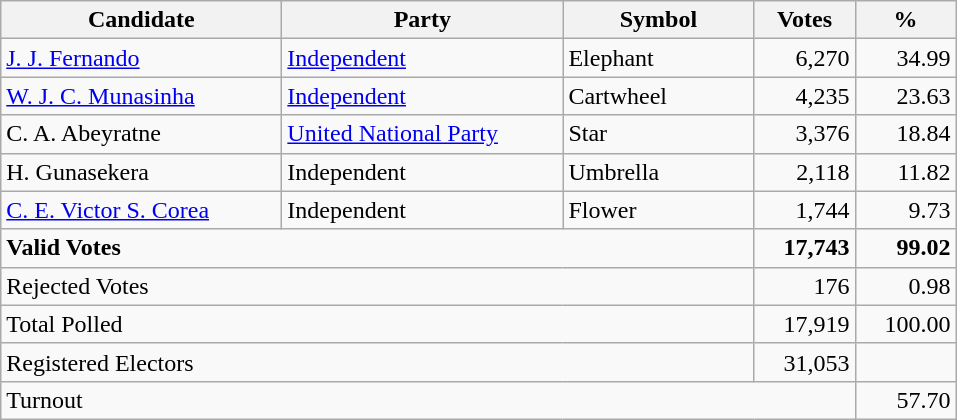<table class="wikitable" border="1" style="text-align:right;">
<tr>
<th align=left width="180">Candidate</th>
<th align=left width="180">Party</th>
<th align=left width="120">Symbol</th>
<th align=left width="60">Votes</th>
<th align=left width="60">%</th>
</tr>
<tr>
<td align=left><a href='#'>J. J. Fernando</a></td>
<td align=left><a href='#'>Independent</a></td>
<td align=left>Elephant</td>
<td align=right>6,270</td>
<td align=right>34.99</td>
</tr>
<tr>
<td align=left><a href='#'>W. J. C. Munasinha</a></td>
<td align=left><a href='#'>Independent</a></td>
<td align=left>Cartwheel</td>
<td align=right>4,235</td>
<td align=right>23.63</td>
</tr>
<tr>
<td align=left>C. A. Abeyratne</td>
<td align=left><a href='#'>United National Party</a></td>
<td align=left>Star</td>
<td align=right>3,376</td>
<td align=right>18.84</td>
</tr>
<tr>
<td align=left>H. Gunasekera</td>
<td align=left>Independent</td>
<td align=left>Umbrella</td>
<td align=right>2,118</td>
<td align=right>11.82</td>
</tr>
<tr>
<td align=left><a href='#'>C. E. Victor S. Corea</a></td>
<td align=left>Independent</td>
<td align=left>Flower</td>
<td align=right>1,744</td>
<td align=right>9.73</td>
</tr>
<tr>
<td align=left colspan=3><strong>Valid Votes</strong></td>
<td align=right><strong>17,743</strong></td>
<td align=right><strong>99.02</strong></td>
</tr>
<tr>
<td align=left colspan=3>Rejected Votes</td>
<td align=right>176</td>
<td align=right>0.98</td>
</tr>
<tr>
<td align=left colspan=3>Total Polled</td>
<td align=right>17,919</td>
<td align=right>100.00</td>
</tr>
<tr>
<td align=left colspan=3>Registered Electors</td>
<td align=right>31,053</td>
<td></td>
</tr>
<tr>
<td align=left colspan=4>Turnout</td>
<td align=right>57.70</td>
</tr>
</table>
